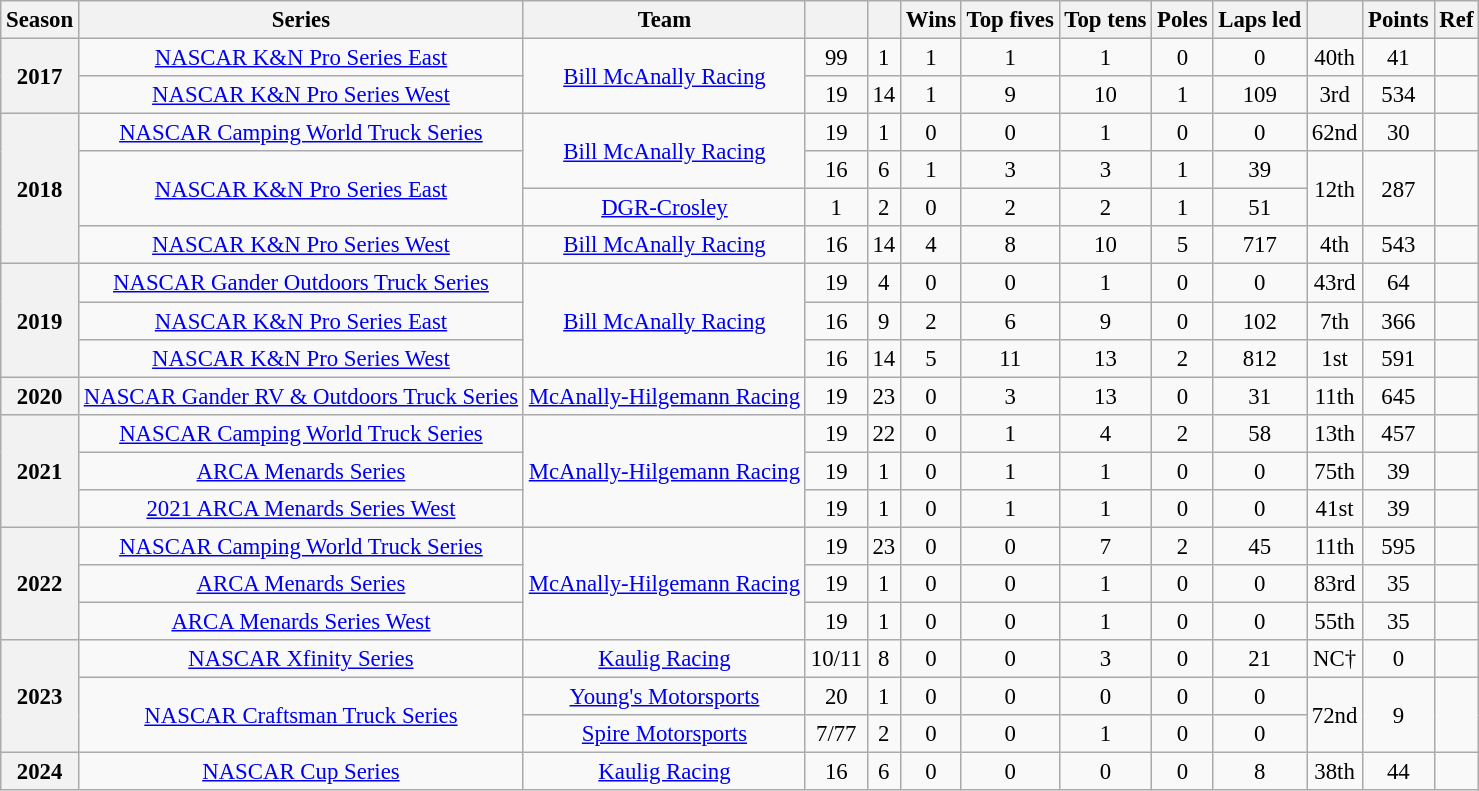<table class="wikitable" style="text-align:center; font-size:95%;">
<tr>
<th scope="col">Season</th>
<th scope="col">Series</th>
<th scope="col">Team</th>
<th scope="col"></th>
<th scope="col"></th>
<th scope="col">Wins</th>
<th scope="col">Top fives</th>
<th scope="col">Top tens</th>
<th scope="col">Poles</th>
<th scope="col">Laps led</th>
<th scope="col"></th>
<th scope="col">Points</th>
<th scope="col">Ref</th>
</tr>
<tr>
<th scope="row" rowspan=2>2017</th>
<td><a href='#'>NASCAR K&N Pro Series East</a></td>
<td rowspan=2><a href='#'>Bill McAnally Racing</a></td>
<td>99</td>
<td>1</td>
<td>1</td>
<td>1</td>
<td>1</td>
<td>0</td>
<td>0</td>
<td>40th</td>
<td>41</td>
<td></td>
</tr>
<tr>
<td><a href='#'>NASCAR K&N Pro Series West</a></td>
<td>19</td>
<td>14</td>
<td>1</td>
<td>9</td>
<td>10</td>
<td>1</td>
<td>109</td>
<td>3rd</td>
<td>534</td>
<td></td>
</tr>
<tr>
<th scope="row" rowspan=4>2018</th>
<td><a href='#'>NASCAR Camping World Truck Series</a></td>
<td rowspan=2><a href='#'>Bill McAnally Racing</a></td>
<td>19</td>
<td>1</td>
<td>0</td>
<td>0</td>
<td>1</td>
<td>0</td>
<td>0</td>
<td>62nd</td>
<td>30</td>
<td></td>
</tr>
<tr>
<td rowspan=2><a href='#'>NASCAR K&N Pro Series East</a></td>
<td>16</td>
<td>6</td>
<td>1</td>
<td>3</td>
<td>3</td>
<td>1</td>
<td>39</td>
<td rowspan=2>12th</td>
<td rowspan=2>287</td>
<td rowspan=2></td>
</tr>
<tr>
<td><a href='#'>DGR-Crosley</a></td>
<td>1</td>
<td>2</td>
<td>0</td>
<td>2</td>
<td>2</td>
<td>1</td>
<td>51</td>
</tr>
<tr>
<td><a href='#'>NASCAR K&N Pro Series West</a></td>
<td><a href='#'>Bill McAnally Racing</a></td>
<td>16</td>
<td>14</td>
<td>4</td>
<td>8</td>
<td>10</td>
<td>5</td>
<td>717</td>
<td>4th</td>
<td>543</td>
<td></td>
</tr>
<tr>
<th scope="row" rowspan="3">2019</th>
<td><a href='#'>NASCAR Gander Outdoors Truck Series</a></td>
<td rowspan="3"><a href='#'>Bill McAnally Racing</a></td>
<td>19</td>
<td>4</td>
<td>0</td>
<td>0</td>
<td>1</td>
<td>0</td>
<td>0</td>
<td>43rd</td>
<td>64</td>
<td></td>
</tr>
<tr>
<td><a href='#'>NASCAR K&N Pro Series East</a></td>
<td>16</td>
<td>9</td>
<td>2</td>
<td>6</td>
<td>9</td>
<td>0</td>
<td>102</td>
<td>7th</td>
<td>366</td>
<td></td>
</tr>
<tr>
<td><a href='#'>NASCAR K&N Pro Series West</a></td>
<td>16</td>
<td>14</td>
<td>5</td>
<td>11</td>
<td>13</td>
<td>2</td>
<td>812</td>
<td>1st</td>
<td>591</td>
<td></td>
</tr>
<tr>
<th scope="row">2020</th>
<td><a href='#'>NASCAR Gander RV & Outdoors Truck Series</a></td>
<td><a href='#'>McAnally-Hilgemann Racing</a></td>
<td>19</td>
<td>23</td>
<td>0</td>
<td>3</td>
<td>13</td>
<td>0</td>
<td>31</td>
<td>11th</td>
<td>645</td>
<td></td>
</tr>
<tr>
<th rowspan="3" scope="row">2021</th>
<td><a href='#'>NASCAR Camping World Truck Series</a></td>
<td rowspan="3"><a href='#'>McAnally-Hilgemann Racing</a></td>
<td>19</td>
<td>22</td>
<td>0</td>
<td>1</td>
<td>4</td>
<td>2</td>
<td>58</td>
<td>13th</td>
<td>457</td>
<td></td>
</tr>
<tr>
<td><a href='#'>ARCA Menards Series</a></td>
<td>19</td>
<td>1</td>
<td>0</td>
<td>1</td>
<td>1</td>
<td>0</td>
<td>0</td>
<td>75th</td>
<td>39</td>
<td></td>
</tr>
<tr>
<td><a href='#'>2021 ARCA Menards Series West</a></td>
<td>19</td>
<td>1</td>
<td>0</td>
<td>1</td>
<td>1</td>
<td>0</td>
<td>0</td>
<td>41st</td>
<td>39</td>
<td></td>
</tr>
<tr>
<th rowspan="3">2022</th>
<td><a href='#'>NASCAR Camping World Truck Series</a></td>
<td rowspan="3"><a href='#'>McAnally-Hilgemann Racing</a></td>
<td>19</td>
<td>23</td>
<td>0</td>
<td>0</td>
<td>7</td>
<td>2</td>
<td>45</td>
<td>11th</td>
<td>595</td>
<td></td>
</tr>
<tr>
<td><a href='#'>ARCA Menards Series</a></td>
<td>19</td>
<td>1</td>
<td>0</td>
<td>0</td>
<td>1</td>
<td>0</td>
<td>0</td>
<td>83rd</td>
<td>35</td>
<td></td>
</tr>
<tr>
<td><a href='#'>ARCA Menards Series West</a></td>
<td>19</td>
<td>1</td>
<td>0</td>
<td>0</td>
<td>1</td>
<td>0</td>
<td>0</td>
<td>55th</td>
<td>35</td>
<td></td>
</tr>
<tr>
<th rowspan="3">2023</th>
<td><a href='#'>NASCAR Xfinity Series</a></td>
<td><a href='#'>Kaulig Racing</a></td>
<td>10/11</td>
<td>8</td>
<td>0</td>
<td>0</td>
<td>3</td>
<td>0</td>
<td>21</td>
<td>NC†</td>
<td>0</td>
<td></td>
</tr>
<tr>
<td rowspan="2"><a href='#'>NASCAR Craftsman Truck Series</a></td>
<td><a href='#'>Young's Motorsports</a></td>
<td>20</td>
<td>1</td>
<td>0</td>
<td>0</td>
<td>0</td>
<td>0</td>
<td>0</td>
<td rowspan="2">72nd</td>
<td rowspan="2">9</td>
<td rowspan="2"></td>
</tr>
<tr>
<td><a href='#'>Spire Motorsports</a></td>
<td>7/77</td>
<td>2</td>
<td>0</td>
<td>0</td>
<td>1</td>
<td>0</td>
<td>0</td>
</tr>
<tr>
<th>2024</th>
<td><a href='#'>NASCAR Cup Series</a></td>
<td><a href='#'>Kaulig Racing</a></td>
<td>16</td>
<td>6</td>
<td>0</td>
<td>0</td>
<td>0</td>
<td>0</td>
<td>8</td>
<td>38th</td>
<td>44</td>
<td></td>
</tr>
</table>
